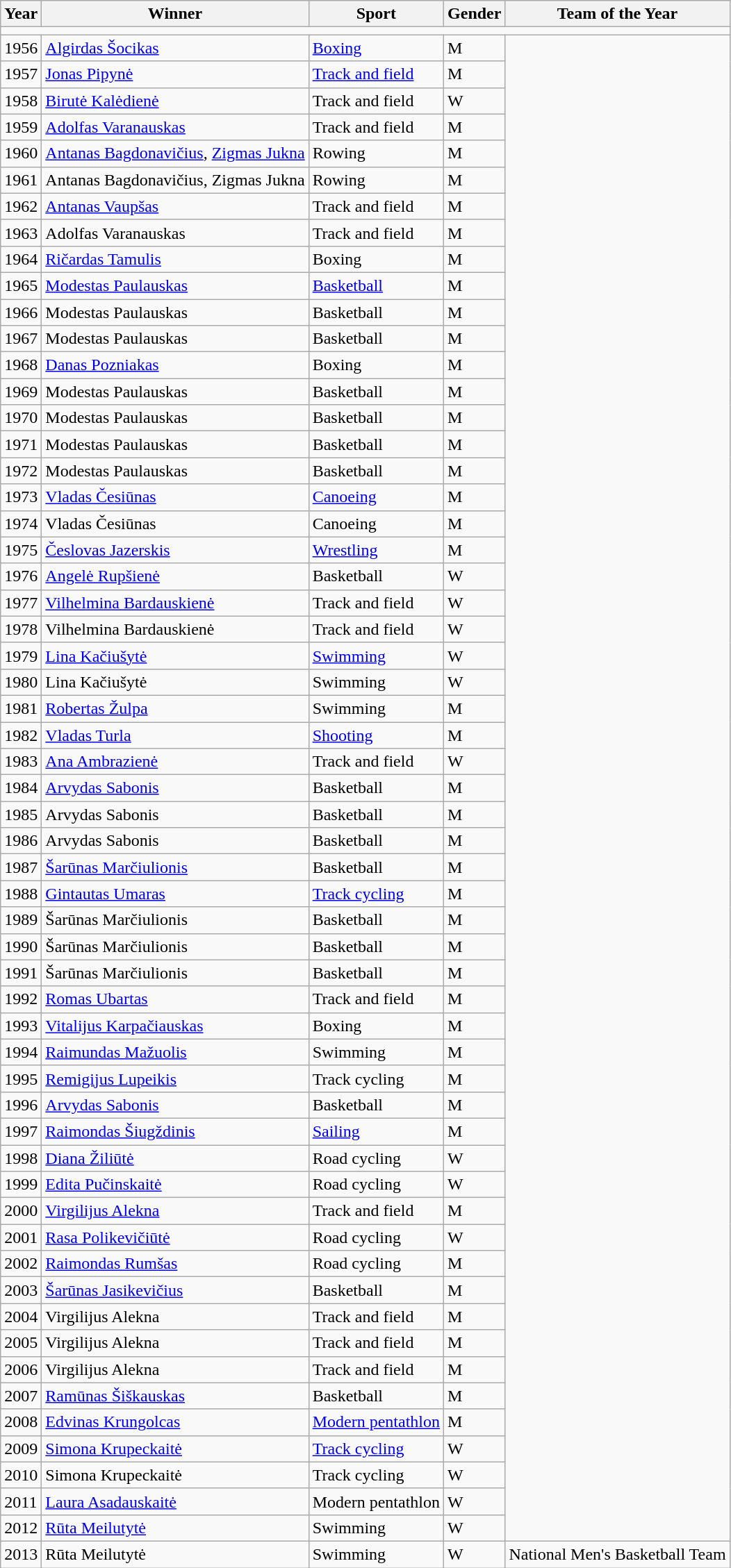<table class="wikitable">
<tr>
<th>Year</th>
<th>Winner</th>
<th>Sport</th>
<th>Gender</th>
<th>Team of the Year</th>
</tr>
<tr>
<td colspan="5"></td>
</tr>
<tr>
<td>1956</td>
<td><a href='#'>Algirdas Šocikas</a></td>
<td><a href='#'>Boxing</a></td>
<td>M</td>
</tr>
<tr>
<td>1957</td>
<td><a href='#'>Jonas Pipynė</a></td>
<td><a href='#'>Track and field</a></td>
<td>M</td>
</tr>
<tr>
<td>1958</td>
<td><a href='#'>Birutė Kalėdienė</a></td>
<td>Track and field</td>
<td>W</td>
</tr>
<tr>
<td>1959</td>
<td><a href='#'>Adolfas Varanauskas</a></td>
<td>Track and field</td>
<td>M</td>
</tr>
<tr>
<td>1960</td>
<td><a href='#'>Antanas Bagdonavičius</a>, <a href='#'>Zigmas Jukna</a></td>
<td>Rowing</td>
<td>M</td>
</tr>
<tr>
<td>1961</td>
<td>Antanas Bagdonavičius, Zigmas Jukna</td>
<td>Rowing</td>
<td>M</td>
</tr>
<tr>
<td>1962</td>
<td><a href='#'>Antanas Vaupšas</a></td>
<td>Track and field</td>
<td>M</td>
</tr>
<tr>
<td>1963</td>
<td>Adolfas Varanauskas</td>
<td>Track and field</td>
<td>M</td>
</tr>
<tr>
<td>1964</td>
<td><a href='#'>Ričardas Tamulis</a></td>
<td>Boxing</td>
<td>M</td>
</tr>
<tr>
<td>1965</td>
<td><a href='#'>Modestas Paulauskas</a></td>
<td><a href='#'>Basketball</a></td>
<td>M</td>
</tr>
<tr>
<td>1966</td>
<td>Modestas Paulauskas</td>
<td>Basketball</td>
<td>M</td>
</tr>
<tr>
<td>1967</td>
<td>Modestas Paulauskas</td>
<td>Basketball</td>
<td>M</td>
</tr>
<tr>
<td>1968</td>
<td><a href='#'>Danas Pozniakas</a></td>
<td>Boxing</td>
<td>M</td>
</tr>
<tr>
<td>1969</td>
<td>Modestas Paulauskas</td>
<td>Basketball</td>
<td>M</td>
</tr>
<tr>
<td>1970</td>
<td>Modestas Paulauskas</td>
<td>Basketball</td>
<td>M</td>
</tr>
<tr>
<td>1971</td>
<td>Modestas Paulauskas</td>
<td>Basketball</td>
<td>M</td>
</tr>
<tr>
<td>1972</td>
<td>Modestas Paulauskas</td>
<td>Basketball</td>
<td>M</td>
</tr>
<tr>
<td>1973</td>
<td><a href='#'>Vladas Česiūnas</a></td>
<td><a href='#'>Canoeing</a></td>
<td>M</td>
</tr>
<tr>
<td>1974</td>
<td>Vladas Česiūnas</td>
<td>Canoeing</td>
<td>M</td>
</tr>
<tr>
<td>1975</td>
<td><a href='#'>Česlovas Jazerskis</a></td>
<td><a href='#'>Wrestling</a></td>
<td>M</td>
</tr>
<tr>
<td>1976</td>
<td><a href='#'>Angelė Rupšienė</a></td>
<td>Basketball</td>
<td>W</td>
</tr>
<tr>
<td>1977</td>
<td><a href='#'>Vilhelmina Bardauskienė</a></td>
<td>Track and field</td>
<td>W</td>
</tr>
<tr>
<td>1978</td>
<td>Vilhelmina Bardauskienė</td>
<td>Track and field</td>
<td>W</td>
</tr>
<tr>
<td>1979</td>
<td><a href='#'>Lina Kačiušytė</a></td>
<td><a href='#'>Swimming</a></td>
<td>W</td>
</tr>
<tr>
<td>1980</td>
<td>Lina Kačiušytė</td>
<td>Swimming</td>
<td>W</td>
</tr>
<tr>
<td>1981</td>
<td><a href='#'>Robertas Žulpa</a></td>
<td>Swimming</td>
<td>M</td>
</tr>
<tr>
<td>1982</td>
<td><a href='#'>Vladas Turla</a></td>
<td><a href='#'>Shooting</a></td>
<td>M</td>
</tr>
<tr>
<td>1983</td>
<td><a href='#'>Ana Ambrazienė</a></td>
<td>Track and field</td>
<td>W</td>
</tr>
<tr>
<td>1984</td>
<td><a href='#'>Arvydas Sabonis</a></td>
<td>Basketball</td>
<td>M</td>
</tr>
<tr>
<td>1985</td>
<td>Arvydas Sabonis</td>
<td>Basketball</td>
<td>M</td>
</tr>
<tr>
<td>1986</td>
<td>Arvydas Sabonis</td>
<td>Basketball</td>
<td>M</td>
</tr>
<tr>
<td>1987</td>
<td><a href='#'>Šarūnas Marčiulionis</a></td>
<td>Basketball</td>
<td>M</td>
</tr>
<tr>
<td>1988</td>
<td><a href='#'>Gintautas Umaras</a></td>
<td><a href='#'>Track cycling</a></td>
<td>M</td>
</tr>
<tr>
<td>1989</td>
<td>Šarūnas Marčiulionis</td>
<td>Basketball</td>
<td>M</td>
</tr>
<tr>
<td>1990</td>
<td>Šarūnas Marčiulionis</td>
<td>Basketball</td>
<td>M</td>
</tr>
<tr>
<td>1991</td>
<td>Šarūnas Marčiulionis</td>
<td>Basketball</td>
<td>M</td>
</tr>
<tr>
<td>1992</td>
<td><a href='#'>Romas Ubartas</a></td>
<td>Track and field</td>
<td>M</td>
</tr>
<tr>
<td>1993</td>
<td><a href='#'>Vitalijus Karpačiauskas</a></td>
<td>Boxing</td>
<td>M</td>
</tr>
<tr>
<td>1994</td>
<td><a href='#'>Raimundas Mažuolis</a></td>
<td>Swimming</td>
<td>M</td>
</tr>
<tr>
<td>1995</td>
<td><a href='#'>Remigijus Lupeikis</a></td>
<td>Track cycling</td>
<td>M</td>
</tr>
<tr>
<td>1996</td>
<td><a href='#'>Arvydas Sabonis</a></td>
<td>Basketball</td>
<td>M</td>
</tr>
<tr>
<td>1997</td>
<td><a href='#'>Raimondas Šiugždinis</a></td>
<td><a href='#'>Sailing</a></td>
<td>M</td>
</tr>
<tr>
<td>1998</td>
<td><a href='#'>Diana Žiliūtė</a></td>
<td>Road cycling</td>
<td>W</td>
</tr>
<tr>
<td>1999</td>
<td><a href='#'>Edita Pučinskaitė</a></td>
<td>Road cycling</td>
<td>W</td>
</tr>
<tr>
<td>2000</td>
<td><a href='#'>Virgilijus Alekna</a></td>
<td>Track and field</td>
<td>M</td>
</tr>
<tr>
<td>2001</td>
<td><a href='#'>Rasa Polikevičiūtė</a></td>
<td>Road cycling</td>
<td>W</td>
</tr>
<tr>
<td>2002</td>
<td><a href='#'>Raimondas Rumšas</a></td>
<td>Road cycling</td>
<td>M</td>
</tr>
<tr>
<td>2003</td>
<td><a href='#'>Šarūnas Jasikevičius</a></td>
<td>Basketball</td>
<td>M</td>
</tr>
<tr>
<td>2004</td>
<td>Virgilijus Alekna</td>
<td>Track and field</td>
<td>M</td>
</tr>
<tr>
<td>2005</td>
<td>Virgilijus Alekna</td>
<td>Track and field</td>
<td>M</td>
</tr>
<tr>
<td>2006</td>
<td>Virgilijus Alekna</td>
<td>Track and field</td>
<td>M</td>
</tr>
<tr>
<td>2007</td>
<td><a href='#'>Ramūnas Šiškauskas</a></td>
<td>Basketball</td>
<td>M</td>
</tr>
<tr>
<td>2008</td>
<td><a href='#'>Edvinas Krungolcas</a></td>
<td><a href='#'>Modern pentathlon</a></td>
<td>M</td>
</tr>
<tr>
<td>2009</td>
<td><a href='#'>Simona Krupeckaitė</a></td>
<td><a href='#'>Track cycling</a></td>
<td>W</td>
</tr>
<tr>
<td>2010</td>
<td>Simona Krupeckaitė</td>
<td>Track cycling</td>
<td>W</td>
</tr>
<tr>
<td>2011</td>
<td><a href='#'>Laura Asadauskaitė</a></td>
<td>Modern pentathlon</td>
<td>W</td>
</tr>
<tr>
<td>2012</td>
<td><a href='#'>Rūta Meilutytė</a></td>
<td>Swimming</td>
<td>W</td>
</tr>
<tr>
<td>2013</td>
<td>Rūta Meilutytė</td>
<td>Swimming</td>
<td>W</td>
<td>National Men's Basketball Team</td>
</tr>
</table>
